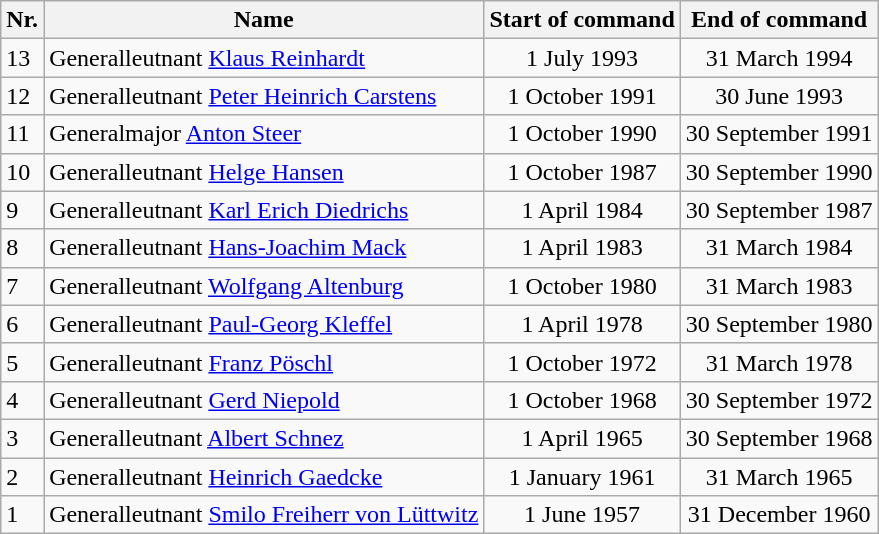<table |  class="wikitable">
<tr>
<th>Nr.</th>
<th>Name</th>
<th>Start of command</th>
<th>End of command</th>
</tr>
<tr>
<td>13</td>
<td>Generalleutnant <a href='#'>Klaus Reinhardt</a></td>
<td align="center">1 July 1993</td>
<td align="center">31 March 1994</td>
</tr>
<tr>
<td>12</td>
<td>Generalleutnant <a href='#'>Peter Heinrich Carstens</a></td>
<td align="center">1 October 1991</td>
<td align="center">30 June 1993</td>
</tr>
<tr>
<td>11</td>
<td>Generalmajor <a href='#'>Anton Steer</a></td>
<td align="center">1 October 1990</td>
<td align="center">30 September 1991</td>
</tr>
<tr>
<td>10</td>
<td>Generalleutnant <a href='#'>Helge Hansen</a></td>
<td align="center">1 October 1987</td>
<td align="center">30 September 1990</td>
</tr>
<tr>
<td>9</td>
<td>Generalleutnant <a href='#'>Karl Erich Diedrichs</a></td>
<td align="center">1 April 1984</td>
<td align="center">30 September 1987</td>
</tr>
<tr>
<td>8</td>
<td>Generalleutnant <a href='#'>Hans-Joachim Mack</a></td>
<td align="center">1 April 1983</td>
<td align="center">31 March 1984</td>
</tr>
<tr>
<td>7</td>
<td>Generalleutnant <a href='#'>Wolfgang Altenburg</a></td>
<td align="center">1 October 1980</td>
<td align="center">31 March 1983</td>
</tr>
<tr>
<td>6</td>
<td>Generalleutnant <a href='#'>Paul-Georg Kleffel</a></td>
<td align="center">1 April 1978</td>
<td align="center">30 September 1980</td>
</tr>
<tr>
<td>5</td>
<td>Generalleutnant <a href='#'>Franz Pöschl</a></td>
<td align="center">1 October 1972</td>
<td align="center">31 March 1978</td>
</tr>
<tr>
<td>4</td>
<td>Generalleutnant <a href='#'>Gerd Niepold</a></td>
<td align="center">1 October 1968</td>
<td align="center">30 September 1972</td>
</tr>
<tr>
<td>3</td>
<td>Generalleutnant <a href='#'>Albert Schnez</a></td>
<td align="center">1 April 1965</td>
<td align="center">30 September 1968</td>
</tr>
<tr>
<td>2</td>
<td>Generalleutnant <a href='#'>Heinrich Gaedcke</a></td>
<td align="center">1 January 1961</td>
<td align="center">31 March 1965</td>
</tr>
<tr>
<td>1</td>
<td>Generalleutnant <a href='#'>Smilo Freiherr von Lüttwitz</a></td>
<td align="center">1 June 1957</td>
<td align="center">31 December 1960</td>
</tr>
</table>
